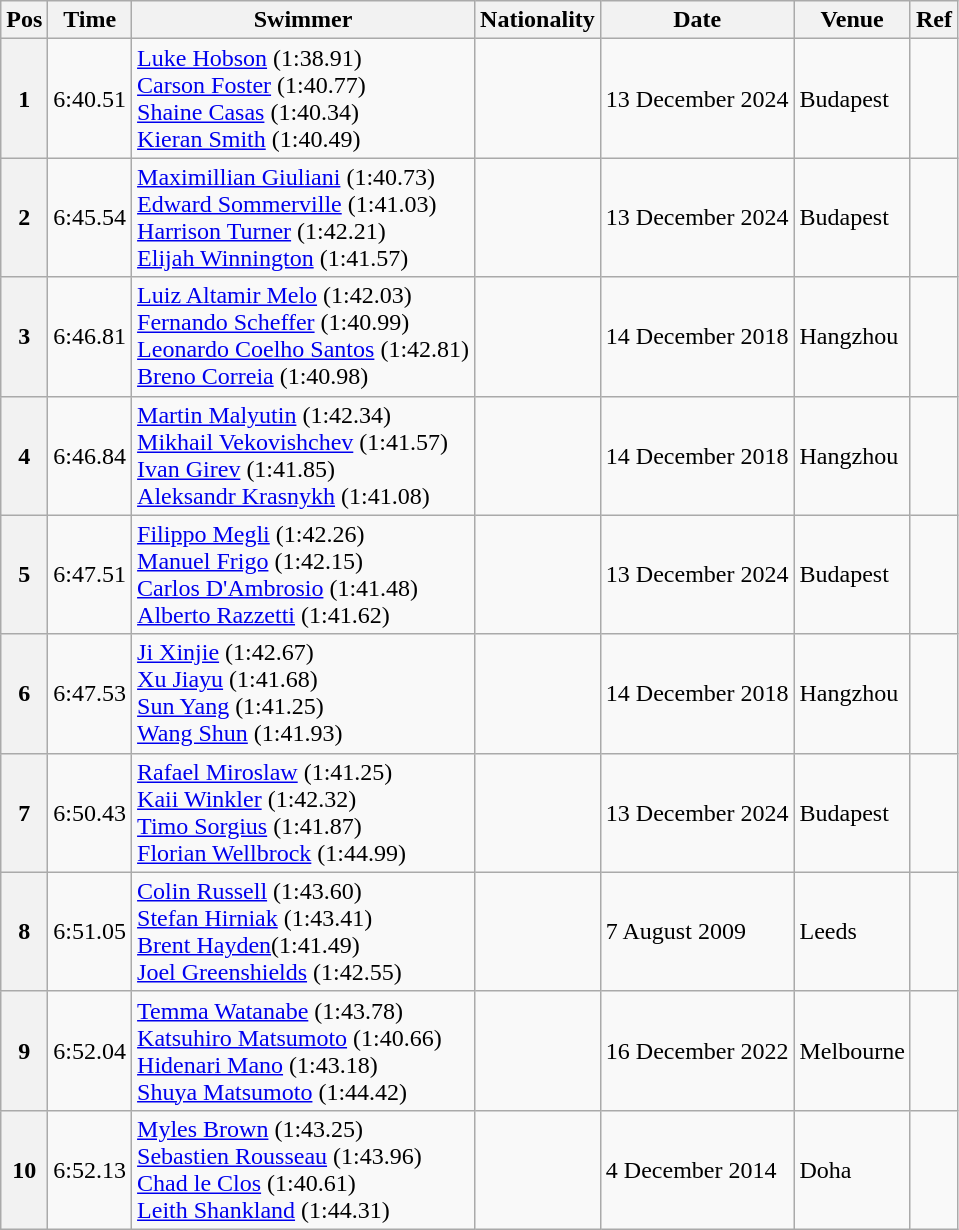<table class="wikitable">
<tr>
<th>Pos</th>
<th>Time</th>
<th>Swimmer</th>
<th>Nationality</th>
<th>Date</th>
<th>Venue</th>
<th>Ref</th>
</tr>
<tr>
<th>1</th>
<td>6:40.51</td>
<td><a href='#'>Luke Hobson</a> (1:38.91)<br><a href='#'>Carson Foster</a> (1:40.77)<br><a href='#'>Shaine Casas</a> (1:40.34)<br><a href='#'>Kieran Smith</a> (1:40.49)</td>
<td></td>
<td>13 December 2024</td>
<td>Budapest</td>
<td></td>
</tr>
<tr>
<th>2</th>
<td>6:45.54</td>
<td><a href='#'>Maximillian Giuliani</a> (1:40.73)<br><a href='#'>Edward Sommerville</a> (1:41.03)<br><a href='#'>Harrison Turner</a> (1:42.21)<br><a href='#'>Elijah Winnington</a> (1:41.57)</td>
<td></td>
<td>13 December 2024</td>
<td>Budapest</td>
<td></td>
</tr>
<tr>
<th>3</th>
<td>6:46.81</td>
<td><a href='#'>Luiz Altamir Melo</a> (1:42.03)<br><a href='#'>Fernando Scheffer</a> (1:40.99)<br><a href='#'>Leonardo Coelho Santos</a> (1:42.81)<br><a href='#'>Breno Correia</a> (1:40.98)</td>
<td></td>
<td>14 December 2018</td>
<td>Hangzhou</td>
<td></td>
</tr>
<tr>
<th>4</th>
<td>6:46.84</td>
<td><a href='#'>Martin Malyutin</a> (1:42.34)<br><a href='#'>Mikhail Vekovishchev</a> (1:41.57)<br><a href='#'>Ivan Girev</a> (1:41.85)<br><a href='#'>Aleksandr Krasnykh</a> (1:41.08)</td>
<td></td>
<td>14 December 2018</td>
<td>Hangzhou</td>
<td></td>
</tr>
<tr>
<th>5</th>
<td>6:47.51</td>
<td><a href='#'>Filippo Megli</a> (1:42.26)<br><a href='#'>Manuel Frigo</a> (1:42.15)<br><a href='#'>Carlos D'Ambrosio</a> (1:41.48)<br><a href='#'>Alberto Razzetti</a> (1:41.62)</td>
<td></td>
<td>13 December 2024</td>
<td>Budapest</td>
<td></td>
</tr>
<tr>
<th>6</th>
<td>6:47.53</td>
<td><a href='#'>Ji Xinjie</a> (1:42.67)<br><a href='#'>Xu Jiayu</a> (1:41.68)<br><a href='#'>Sun Yang</a> (1:41.25)<br><a href='#'>Wang Shun</a> (1:41.93)</td>
<td></td>
<td>14 December 2018</td>
<td>Hangzhou</td>
<td></td>
</tr>
<tr>
<th>7</th>
<td>6:50.43</td>
<td><a href='#'>Rafael Miroslaw</a> (1:41.25)<br><a href='#'>Kaii Winkler</a> (1:42.32)<br><a href='#'>Timo Sorgius</a> (1:41.87)<br><a href='#'>Florian Wellbrock</a> (1:44.99)</td>
<td></td>
<td>13 December 2024</td>
<td>Budapest</td>
<td></td>
</tr>
<tr>
<th>8</th>
<td>6:51.05</td>
<td><a href='#'>Colin Russell</a> (1:43.60)<br><a href='#'>Stefan Hirniak</a> (1:43.41)<br><a href='#'>Brent Hayden</a>(1:41.49)<br><a href='#'>Joel Greenshields</a> (1:42.55)</td>
<td></td>
<td>7 August 2009</td>
<td>Leeds</td>
<td></td>
</tr>
<tr>
<th>9</th>
<td>6:52.04</td>
<td><a href='#'>Temma Watanabe</a> (1:43.78)<br><a href='#'>Katsuhiro Matsumoto</a> (1:40.66)<br><a href='#'>Hidenari Mano</a> (1:43.18)<br><a href='#'>Shuya Matsumoto</a> (1:44.42)</td>
<td></td>
<td>16 December 2022</td>
<td>Melbourne</td>
<td></td>
</tr>
<tr>
<th>10</th>
<td>6:52.13</td>
<td><a href='#'>Myles Brown</a> (1:43.25)<br><a href='#'>Sebastien Rousseau</a> (1:43.96)<br><a href='#'>Chad le Clos</a> (1:40.61)<br><a href='#'>Leith Shankland</a> (1:44.31)</td>
<td></td>
<td>4 December 2014</td>
<td>Doha</td>
<td></td>
</tr>
</table>
